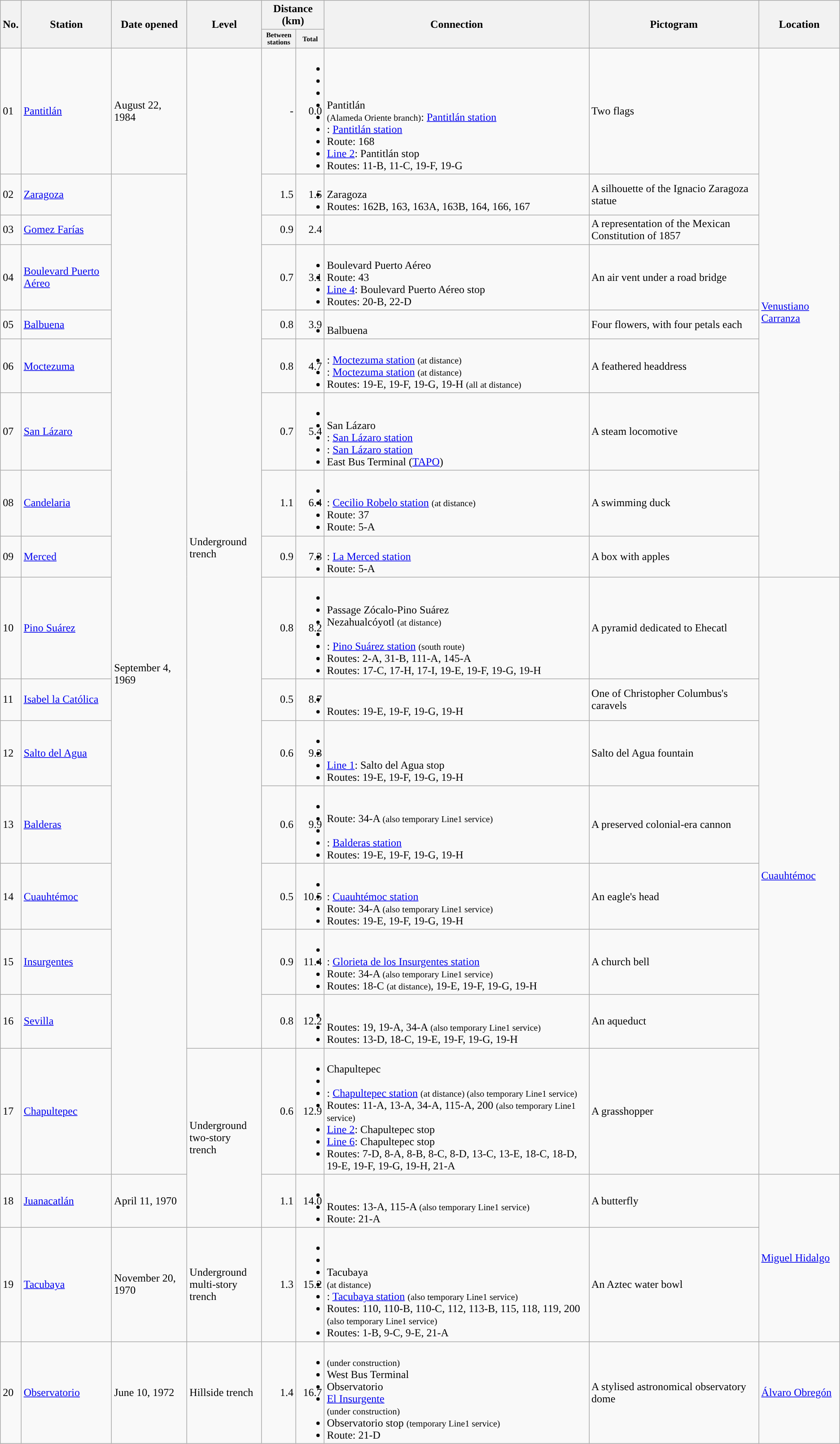<table class="wikitable" rules="all">
<tr>
<th rowspan="2">No.</th>
<th rowspan="2">Station</th>
<th rowspan="2">Date opened</th>
<th rowspan="2">Level</th>
<th colspan="2">Distance (km)</th>
<th rowspan="2">Connection</th>
<th rowspan="2">Pictogram</th>
<th rowspan="2">Location</th>
</tr>
<tr>
<th style="font-size: 65%;">Between<br>stations</th>
<th style="font-size: 65%;">Total</th>
</tr>
<tr>
<td style="background: #">01</td>
<td><a href='#'>Pantitlán</a> </td>
<td>August 22, 1984</td>
<td rowspan="16">Underground<br>trench</td>
<td style="text-align:right;">-</td>
<td style="text-align:right;">0.0</td>
<td><br><li> </li>
<li> </li>
<li> </li>
<li> Pantitlán</li>
<li>  <small>(Alameda Oriente branch)</small>: <a href='#'>Pantitlán station</a></li>
<li> : <a href='#'>Pantitlán station</a> </li>
<li> Route: 168</li>
<li>  <a href='#'>Line 2</a>: Pantitlán stop</li>
<li> Routes: 11-B, 11-C, 19-F, 19-G</td>
<td>Two flags</td>
<td rowspan="9"><a href='#'>Venustiano Carranza</a></td>
</tr>
<tr>
<td style="background: #">02</td>
<td><a href='#'>Zaragoza</a> </td>
<td rowspan="16">September 4, 1969</td>
<td style="text-align:right;">1.5</td>
<td style="text-align:right;">1.5</td>
<td><br><li> Zaragoza</li>
<li> Routes: 162B, 163, 163A, 163B, 164, 166, 167</td>
<td>A silhouette of the Ignacio Zaragoza statue</td>
</tr>
<tr>
<td style="background: #">03</td>
<td><a href='#'>Gomez Farías</a> </td>
<td style="text-align:right;">0.9</td>
<td style="text-align:right;">2.4</td>
<td></td>
<td>A representation of the Mexican Constitution of 1857</td>
</tr>
<tr>
<td style="background: #">04</td>
<td><a href='#'>Boulevard Puerto Aéreo</a> </td>
<td style="text-align:right;">0.7</td>
<td style="text-align:right;">3.1</td>
<td><br><li> Boulevard Puerto Aéreo</li>
<li> Route: 43</li>
<li>  <a href='#'>Line 4</a>: Boulevard Puerto Aéreo stop</li>
<li> Routes: 20-B, 22-D</td>
<td>An air vent under a road bridge</td>
</tr>
<tr>
<td style="background: #">05</td>
<td><a href='#'>Balbuena</a> </td>
<td style="text-align:right;">0.8</td>
<td style="text-align:right;">3.9</td>
<td><br><li> Balbuena</li></td>
<td>Four flowers, with four petals each</td>
</tr>
<tr>
<td style="background: #">06</td>
<td><a href='#'>Moctezuma</a> </td>
<td style="text-align:right;">0.8</td>
<td style="text-align:right;">4.7</td>
<td><br><li> : <a href='#'>Moctezuma station</a> <small>(at distance)</small></li>
<li> : <a href='#'>Moctezuma station</a> <small>(at distance)</small></li>
<li> Routes: 19-E, 19-F, 19-G, 19-H <small>(all at distance)</small></td>
<td>A feathered headdress</td>
</tr>
<tr>
<td style="background: #">07</td>
<td><a href='#'>San Lázaro</a> </td>
<td style="text-align:right;">0.7</td>
<td style="text-align:right;">5.4</td>
<td><br><li> </li>
<li> San Lázaro</li>
<li> : <a href='#'>San Lázaro station</a></li>
<li>: <a href='#'>San Lázaro station</a></li>
<li> East Bus Terminal (<a href='#'>TAPO</a>)</td>
<td>A steam locomotive</td>
</tr>
<tr>
<td style="background: #">08</td>
<td><a href='#'>Candelaria</a></td>
<td style="text-align:right;">1.1</td>
<td style="text-align:right;">6.4</td>
<td><br><li> </li>
<li> : <a href='#'>Cecilio Robelo station</a> <small>(at distance)</small></li>
<li> Route: 37</li>
<li> Route: 5-A</td>
<td>A swimming duck</td>
</tr>
<tr>
<td style="background: #">09</td>
<td><a href='#'>Merced</a> </td>
<td style="text-align:right;">0.9</td>
<td style="text-align:right;">7.3</td>
<td><br><li> : <a href='#'>La Merced station</a></li>
<li> Route: 5-A</td>
<td>A box with apples</td>
</tr>
<tr>
<td style="background: #">10</td>
<td><a href='#'>Pino Suárez</a> </td>
<td style="text-align:right;">0.8</td>
<td style="text-align:right;">8.2</td>
<td><br><li> </li>
<li> Passage Zócalo-Pino Suárez</li>
<li> Nezahualcóyotl <small>(at distance)</small></li>
<li></li>
<li> : <a href='#'>Pino Suárez station</a> <small>(south route)</small></li>
<li> Routes: 2-A, 31-B, 111-A, 145-A</li>
<li> Routes: 17-C, 17-H, 17-I, 19-E, 19-F, 19-G, 19-H</td>
<td>A pyramid dedicated to Ehecatl</td>
<td rowspan="8"><a href='#'>Cuauhtémoc</a></td>
</tr>
<tr>
<td style="background: #">11</td>
<td><a href='#'>Isabel la Católica</a> </td>
<td style="text-align:right;">0.5</td>
<td style="text-align:right;">8.7</td>
<td><br><li></li>
<li> Routes: 19-E, 19-F, 19-G, 19-H</td>
<td>One of Christopher Columbus's caravels</td>
</tr>
<tr>
<td style="background: #">12</td>
<td><a href='#'>Salto del Agua</a> </td>
<td style="text-align:right;">0.6</td>
<td style="text-align:right;">9.3</td>
<td><br><li> </li>
<li></li>
<li>  <a href='#'>Line 1</a>: Salto del Agua stop</li>
<li> Routes: 19-E, 19-F, 19-G, 19-H</td>
<td>Salto del Agua fountain</td>
</tr>
<tr>
<td style="background: #">13</td>
<td><a href='#'>Balderas</a> </td>
<td style="text-align:right;">0.6</td>
<td style="text-align:right;">9.9</td>
<td><br><li></li>
<li> Route: 34-A <small>(also temporary Line1 service)</small>
<li> </li>
<li> : <a href='#'>Balderas station</a></li>
<li> Routes: 19-E, 19-F, 19-G, 19-H</td>
<td>A preserved colonial-era cannon</td>
</tr>
<tr>
<td style="background: #">14</td>
<td><a href='#'>Cuauhtémoc</a> </td>
<td style="text-align:right;">0.5</td>
<td style="text-align:right;">10.5</td>
<td><br><li></li>
<li> : <a href='#'>Cuauhtémoc station</a></li>
<li> Route: 34-A <small>(also temporary Line1 service)</small></li>
<li> Routes: 19-E, 19-F, 19-G, 19-H</td>
<td>An eagle's head</td>
</tr>
<tr>
<td style="background: #">15</td>
<td><a href='#'>Insurgentes</a> </td>
<td style="text-align:right;">0.9</td>
<td style="text-align:right;">11.4</td>
<td><br><li></li>
<li> : <a href='#'>Glorieta de los Insurgentes station</a></li>
<li> Route: 34-A <small>(also temporary Line1 service)</small></li>
<li> Routes: 18-C <small>(at distance)</small>, 19-E, 19-F, 19-G, 19-H</td>
<td>A church bell</td>
</tr>
<tr>
<td style="background: #">16</td>
<td><a href='#'>Sevilla</a> </td>
<td style="text-align:right;">0.8</td>
<td style="text-align:right;">12.2</td>
<td><br><li></li>
<li> Routes: 19, 19-A, 34-A <small>(also temporary Line1 service)</small></li>
<li> Routes: 13-D, 18-C, 19-E, 19-F, 19-G, 19-H</td>
<td>An aqueduct</td>
</tr>
<tr>
<td style="background: #">17</td>
<td><a href='#'>Chapultepec</a></td>
<td rowspan="2">Underground<br>two-story trench</td>
<td style="text-align:right;">0.6</td>
<td style="text-align:right;">12.9</td>
<td><br><li> Chapultepec</li>
<li></li>
<li> : <a href='#'>Chapultepec station</a> <small>(at distance) (also temporary Line1 service)</small></li>
<li> Routes: 11-A, 13-A, 34-A, 115-A, 200 <small>(also temporary Line1 service)</small></li>
<li>  <a href='#'>Line 2</a>: Chapultepec stop</li>
<li>  <a href='#'>Line 6</a>: Chapultepec stop<li> Routes: 7-D, 8-A, 8-B, 8-C, 8-D, 13-C, 13-E, 18-C, 18-D, 19-E, 19-F, 19-G, 19-H, 21-A</td>
<td>A grasshopper</td>
</tr>
<tr>
<td style="background: #">18</td>
<td><a href='#'>Juanacatlán</a> </td>
<td>April 11, 1970</td>
<td style="text-align:right;">1.1</td>
<td style="text-align:right;">14.0</td>
<td><br><li></li>
<li> Routes: 13-A, 115-A <small>(also temporary Line1 service)</small></li>
<li> Route: 21-A</td>
<td>A butterfly</td>
<td rowspan="2"><a href='#'>Miguel Hidalgo</a></td>
</tr>
<tr>
<td style="background: #">19</td>
<td><a href='#'>Tacubaya</a> </td>
<td>November 20, 1970</td>
<td>Underground<br>multi-story trench</td>
<td style="text-align:right;">1.3</td>
<td style="text-align:right;">15.2</td>
<td><br><li> </li>
<li> </li>
<li> Tacubaya</li>
<li> <small>(at distance)</small></li>
<li> : <a href='#'>Tacubaya station</a> <small>(also temporary Line1 service)</small></li>
<li> Routes: 110, 110-B, 110-C, 112, 113-B, 115, 118, 119, 200 <small>(also temporary Line1 service)</small></li>
<li> Routes: 1-B, 9-C, 9-E, 21-A</td>
<td>An Aztec water bowl</td>
</tr>
<tr>
<td style="background: #">20</td>
<td><a href='#'>Observatorio</a> </td>
<td>June 10, 1972</td>
<td>Hillside trench</td>
<td style="text-align:right;">1.4</td>
<td style="text-align:right;">16.7</td>
<td><br><li>  <small>(under construction)</small></li>
<li> West Bus Terminal</li>
<li> Observatorio</li>
<li>  <a href='#'>El Insurgente</a><br><small>(under construction)</small></li>
<li> Observatorio stop <small>(temporary Line1 service)</small></li>
<li> Route: 21-D</td>
<td>A stylised astronomical observatory dome</td>
<td><a href='#'>Álvaro Obregón</a></td>
</tr>
</table>
